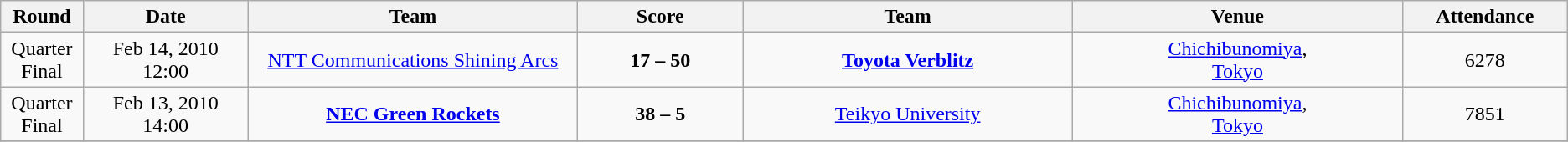<table class="wikitable" style="text-align: center;">
<tr>
<th width=5%>Round</th>
<th width=10%>Date</th>
<th width=20%>Team</th>
<th width=10%>Score</th>
<th width=20%>Team</th>
<th width=20%>Venue</th>
<th width=10%>Attendance</th>
</tr>
<tr>
<td>Quarter Final</td>
<td>Feb 14, 2010 12:00<br></td>
<td><a href='#'>NTT Communications Shining Arcs</a></td>
<td><strong>17 – 50</strong><br></td>
<td><strong><a href='#'>Toyota Verblitz</a></strong></td>
<td><a href='#'>Chichibunomiya</a>,<br><a href='#'>Tokyo</a></td>
<td>6278</td>
</tr>
<tr>
<td>Quarter Final</td>
<td>Feb 13, 2010 14:00<br></td>
<td><strong><a href='#'>NEC Green Rockets</a></strong></td>
<td><strong>38 – 5</strong><br></td>
<td><a href='#'>Teikyo University</a></td>
<td><a href='#'>Chichibunomiya</a>,<br><a href='#'>Tokyo</a></td>
<td>7851</td>
</tr>
<tr>
</tr>
</table>
